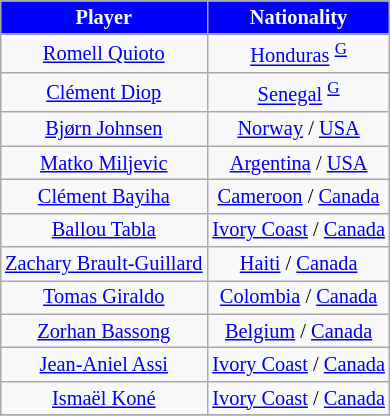<table class="wikitable" style="text-align:center; margin-left:1em; font-size:85%;">
<tr>
<th style="background:#00f; color:white; text-align:center;">Player</th>
<th style="background:#00f; color:white; text-align:center;">Nationality</th>
</tr>
<tr>
<td><a href='#'>Romell Quioto</a></td>
<td> <a href='#'>Honduras</a> <sup><a href='#'>G</a></sup></td>
</tr>
<tr>
<td><a href='#'>Clément Diop</a></td>
<td> <a href='#'>Senegal</a> <sup><a href='#'>G</a></sup></td>
</tr>
<tr>
<td><a href='#'>Bjørn Johnsen</a></td>
<td> <a href='#'>Norway</a> /  <a href='#'>USA</a></td>
</tr>
<tr>
<td><a href='#'>Matko Miljevic</a></td>
<td> <a href='#'>Argentina</a> /  <a href='#'>USA</a></td>
</tr>
<tr>
<td><a href='#'>Clément Bayiha</a></td>
<td> <a href='#'>Cameroon</a> /  <a href='#'>Canada</a></td>
</tr>
<tr>
<td><a href='#'>Ballou Tabla</a></td>
<td> <a href='#'>Ivory Coast</a> /  <a href='#'>Canada</a></td>
</tr>
<tr>
<td><a href='#'>Zachary Brault-Guillard</a></td>
<td> <a href='#'>Haiti</a> /  <a href='#'>Canada</a></td>
</tr>
<tr>
<td><a href='#'>Tomas Giraldo</a></td>
<td> <a href='#'>Colombia</a> /  <a href='#'>Canada</a></td>
</tr>
<tr>
<td><a href='#'>Zorhan Bassong</a></td>
<td> <a href='#'>Belgium</a> /  <a href='#'>Canada</a></td>
</tr>
<tr>
<td><a href='#'>Jean-Aniel Assi</a></td>
<td> <a href='#'>Ivory Coast</a> /  <a href='#'>Canada</a></td>
</tr>
<tr>
<td><a href='#'>Ismaël Koné</a></td>
<td> <a href='#'>Ivory Coast</a> /  <a href='#'>Canada</a></td>
</tr>
<tr>
</tr>
</table>
